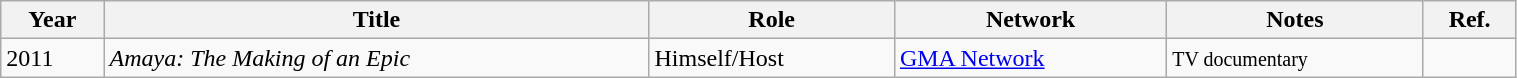<table class="wikitable sortable" style="width:80%">
<tr>
<th>Year</th>
<th>Title</th>
<th>Role</th>
<th>Network</th>
<th>Notes</th>
<th>Ref.</th>
</tr>
<tr>
<td>2011</td>
<td><em>Amaya: The Making of an Epic</em></td>
<td>Himself/Host</td>
<td><a href='#'>GMA Network</a></td>
<td><small>TV documentary</small></td>
<td></td>
</tr>
</table>
